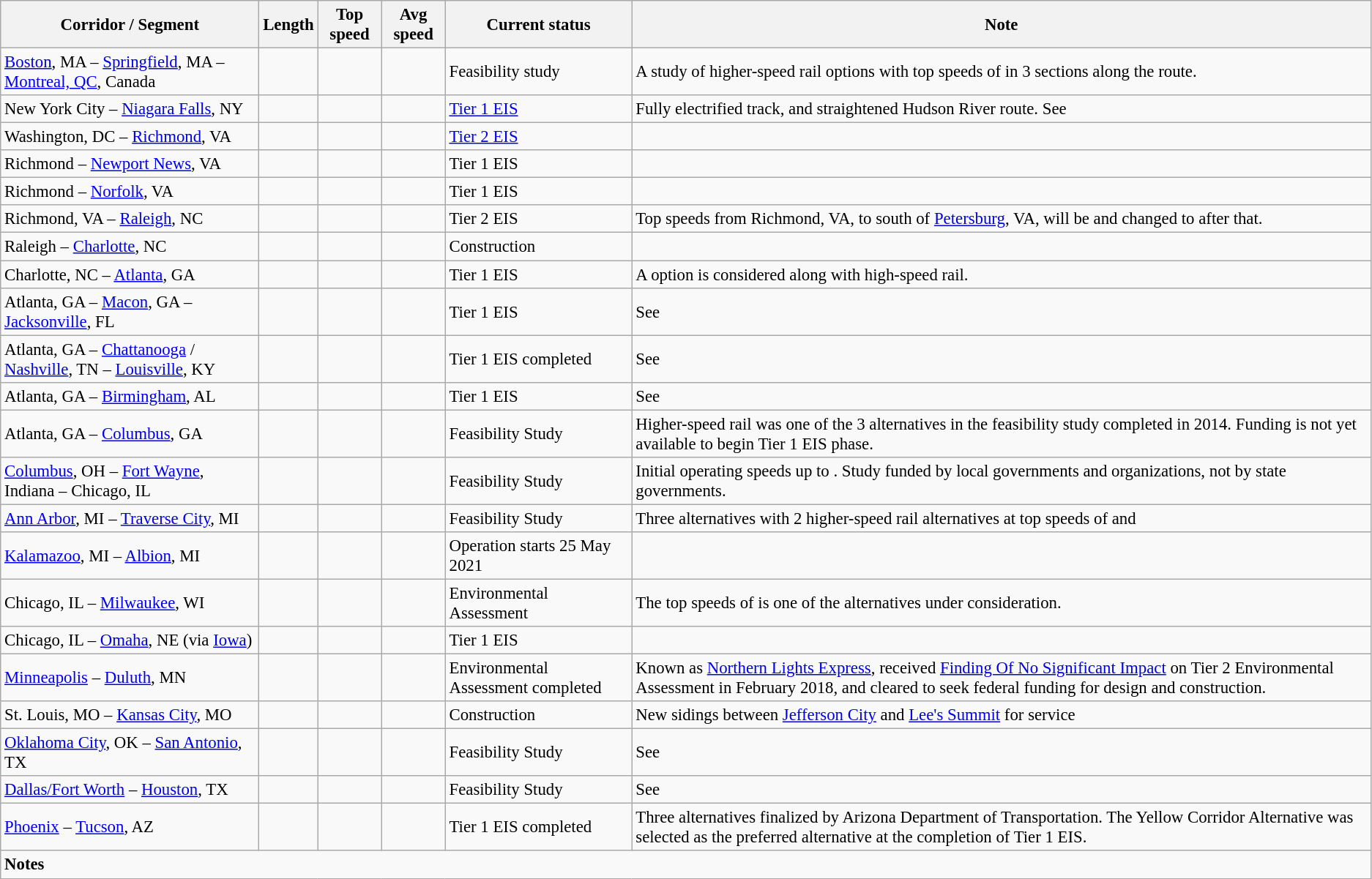<table class="wikitable sortable" style="font-size:95%;">
<tr>
<th>Corridor / Segment</th>
<th>Length</th>
<th>Top speed</th>
<th>Avg speed</th>
<th>Current status</th>
<th>Note</th>
</tr>
<tr>
<td><a href='#'>Boston</a>, MA – <a href='#'>Springfield</a>, MA – <a href='#'>Montreal, QC</a>, Canada</td>
<td></td>
<td></td>
<td></td>
<td>Feasibility study</td>
<td>A study of higher-speed rail options with top speeds of  in 3 sections along the route.</td>
</tr>
<tr>
<td>New York City – <a href='#'>Niagara Falls</a>, NY</td>
<td></td>
<td></td>
<td></td>
<td><a href='#'>Tier 1 EIS</a></td>
<td>Fully electrified track, and straightened Hudson River route. See</td>
</tr>
<tr>
<td>Washington, DC – <a href='#'>Richmond</a>, VA</td>
<td></td>
<td></td>
<td></td>
<td><a href='#'>Tier 2 EIS</a></td>
<td></td>
</tr>
<tr>
<td>Richmond – <a href='#'>Newport News</a>, VA</td>
<td></td>
<td></td>
<td></td>
<td>Tier 1 EIS</td>
<td></td>
</tr>
<tr>
<td>Richmond – <a href='#'>Norfolk</a>, VA</td>
<td></td>
<td></td>
<td></td>
<td>Tier 1 EIS</td>
<td></td>
</tr>
<tr>
<td>Richmond, VA – <a href='#'>Raleigh</a>, NC</td>
<td></td>
<td></td>
<td></td>
<td>Tier 2 EIS</td>
<td>Top speeds from Richmond, VA, to south of <a href='#'>Petersburg</a>, VA, will be  and changed to  after that.</td>
</tr>
<tr>
<td>Raleigh – <a href='#'>Charlotte</a>, NC</td>
<td></td>
<td></td>
<td></td>
<td>Construction</td>
<td></td>
</tr>
<tr>
<td>Charlotte, NC – <a href='#'>Atlanta</a>, GA</td>
<td></td>
<td></td>
<td></td>
<td>Tier 1 EIS</td>
<td>A  option is considered along with  high-speed rail.</td>
</tr>
<tr>
<td>Atlanta, GA – <a href='#'>Macon</a>, GA – <a href='#'>Jacksonville</a>, FL</td>
<td></td>
<td></td>
<td></td>
<td>Tier 1 EIS</td>
<td>See</td>
</tr>
<tr>
<td>Atlanta, GA – <a href='#'>Chattanooga</a> / <a href='#'>Nashville</a>, TN – <a href='#'>Louisville</a>, KY</td>
<td></td>
<td></td>
<td></td>
<td>Tier 1 EIS completed</td>
<td>See</td>
</tr>
<tr>
<td>Atlanta, GA – <a href='#'>Birmingham</a>, AL</td>
<td></td>
<td></td>
<td></td>
<td>Tier 1 EIS</td>
<td>See</td>
</tr>
<tr>
<td>Atlanta, GA – <a href='#'>Columbus</a>, GA</td>
<td></td>
<td></td>
<td></td>
<td>Feasibility Study</td>
<td>Higher-speed rail was one of the 3 alternatives in the feasibility study completed in 2014. Funding is not yet available to begin Tier 1 EIS phase.</td>
</tr>
<tr>
<td><a href='#'>Columbus</a>, OH – <a href='#'>Fort Wayne</a>, Indiana – Chicago, IL</td>
<td></td>
<td></td>
<td></td>
<td>Feasibility Study</td>
<td>Initial operating speeds up to . Study funded by local governments and organizations, not by state governments.</td>
</tr>
<tr>
<td><a href='#'>Ann Arbor</a>, MI – <a href='#'>Traverse City</a>, MI</td>
<td></td>
<td></td>
<td></td>
<td>Feasibility Study</td>
<td>Three alternatives with 2 higher-speed rail alternatives at top speeds of  and </td>
</tr>
<tr>
<td><a href='#'>Kalamazoo</a>, MI – <a href='#'>Albion</a>, MI</td>
<td></td>
<td></td>
<td></td>
<td>Operation starts 25 May 2021</td>
<td></td>
</tr>
<tr>
<td>Chicago, IL – <a href='#'>Milwaukee</a>, WI</td>
<td></td>
<td></td>
<td></td>
<td>Environmental Assessment</td>
<td>The top speeds of  is one of the alternatives under consideration.</td>
</tr>
<tr>
<td>Chicago, IL – <a href='#'>Omaha</a>, NE (via <a href='#'>Iowa</a>)</td>
<td></td>
<td></td>
<td></td>
<td>Tier 1 EIS</td>
<td></td>
</tr>
<tr>
<td><a href='#'>Minneapolis</a> – <a href='#'>Duluth</a>, MN</td>
<td></td>
<td></td>
<td></td>
<td>Environmental Assessment completed</td>
<td>Known as <a href='#'>Northern Lights Express</a>, received <a href='#'>Finding Of No Significant Impact</a> on Tier 2 Environmental Assessment in February 2018, and cleared to seek federal funding for design and construction.</td>
</tr>
<tr>
<td>St. Louis, MO – <a href='#'>Kansas City</a>, MO</td>
<td></td>
<td></td>
<td></td>
<td>Construction</td>
<td>New sidings between <a href='#'>Jefferson City</a> and <a href='#'>Lee's Summit</a> for  service</td>
</tr>
<tr>
<td><a href='#'>Oklahoma City</a>, OK – <a href='#'>San Antonio</a>, TX</td>
<td></td>
<td></td>
<td></td>
<td>Feasibility Study</td>
<td>See</td>
</tr>
<tr>
<td><a href='#'>Dallas/Fort Worth</a> – <a href='#'>Houston</a>, TX</td>
<td></td>
<td></td>
<td></td>
<td>Feasibility Study</td>
<td>See</td>
</tr>
<tr>
<td><a href='#'>Phoenix</a> – <a href='#'>Tucson</a>, AZ</td>
<td></td>
<td></td>
<td></td>
<td>Tier 1 EIS completed</td>
<td>Three alternatives finalized by Arizona Department of Transportation. The Yellow Corridor Alternative was selected as the preferred alternative at the completion of Tier 1 EIS.</td>
</tr>
<tr>
<td colspan="6"><strong>Notes</strong><br></td>
</tr>
</table>
